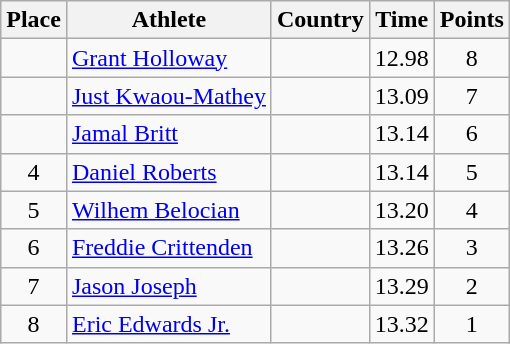<table class="wikitable">
<tr>
<th>Place</th>
<th>Athlete</th>
<th>Country</th>
<th>Time</th>
<th>Points</th>
</tr>
<tr>
<td align=center></td>
<td><a href='#'>Grant Holloway</a></td>
<td></td>
<td>12.98</td>
<td align=center>8</td>
</tr>
<tr>
<td align=center></td>
<td><a href='#'>Just Kwaou-Mathey</a></td>
<td></td>
<td>13.09</td>
<td align=center>7</td>
</tr>
<tr>
<td align=center></td>
<td><a href='#'>Jamal Britt</a></td>
<td></td>
<td>13.14</td>
<td align=center>6</td>
</tr>
<tr>
<td align=center>4</td>
<td><a href='#'>Daniel Roberts</a></td>
<td></td>
<td>13.14</td>
<td align=center>5</td>
</tr>
<tr>
<td align=center>5</td>
<td><a href='#'>Wilhem Belocian</a></td>
<td></td>
<td>13.20</td>
<td align=center>4</td>
</tr>
<tr>
<td align=center>6</td>
<td><a href='#'>Freddie Crittenden</a></td>
<td></td>
<td>13.26</td>
<td align=center>3</td>
</tr>
<tr>
<td align=center>7</td>
<td><a href='#'>Jason Joseph</a></td>
<td></td>
<td>13.29</td>
<td align=center>2</td>
</tr>
<tr>
<td align=center>8</td>
<td><a href='#'>Eric Edwards Jr.</a></td>
<td></td>
<td>13.32</td>
<td align=center>1</td>
</tr>
</table>
